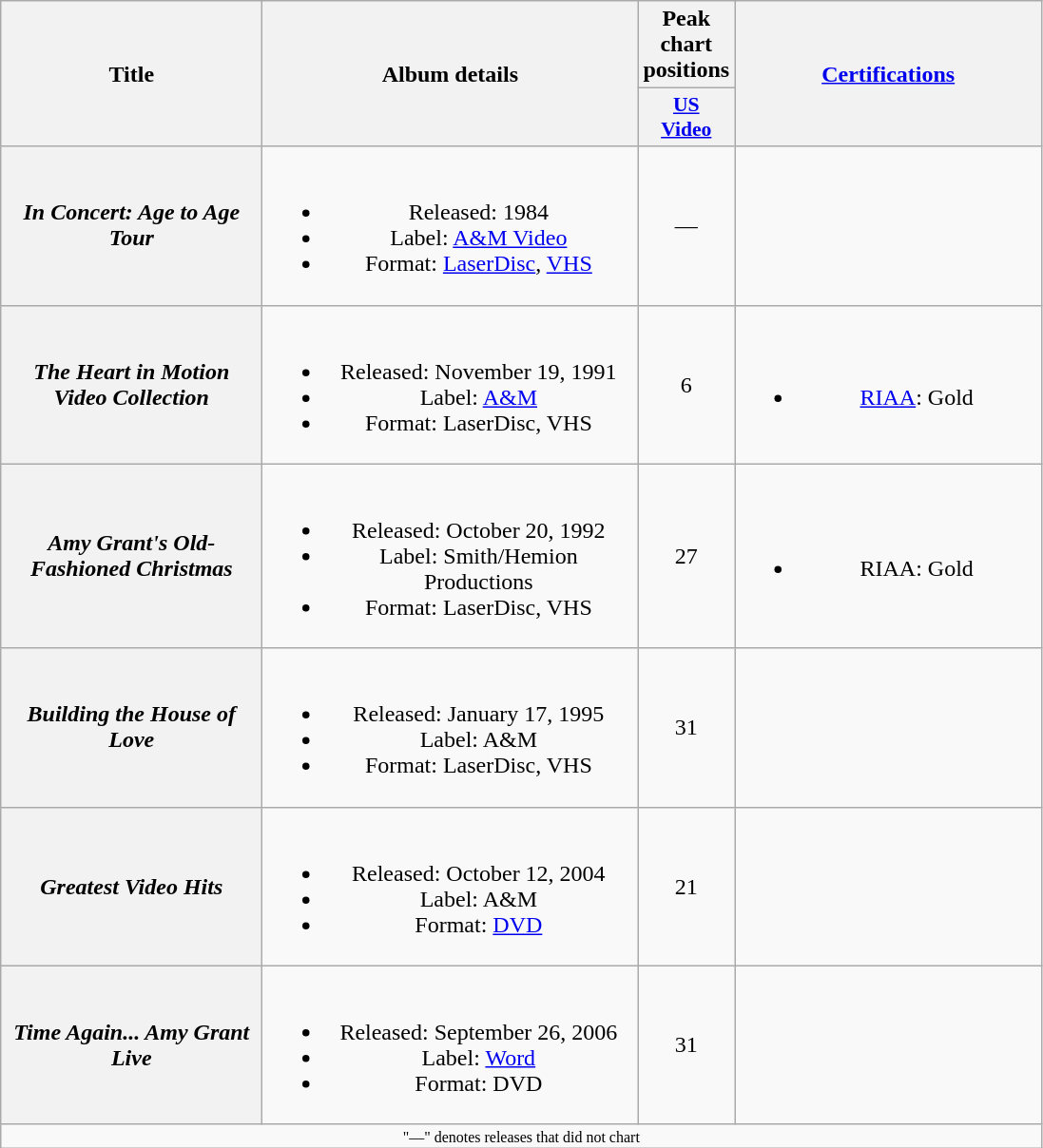<table class="wikitable plainrowheaders" style="text-align:center;">
<tr>
<th scope="col" rowspan="2" style="width:11em;">Title</th>
<th scope="col" rowspan="2" style="width:16em;">Album details</th>
<th scope="col" colspan="1">Peak chart positions</th>
<th scope="col" rowspan="2" style="width:13em;"><a href='#'>Certifications</a></th>
</tr>
<tr>
<th style="width:3em; font-size:90%"><a href='#'>US<br>Video</a><br></th>
</tr>
<tr>
<th scope="row"><em>In Concert: Age to Age Tour</em></th>
<td><br><ul><li>Released: 1984</li><li>Label: <a href='#'>A&M Video</a></li><li>Format: <a href='#'>LaserDisc</a>, <a href='#'>VHS</a></li></ul></td>
<td>—</td>
<td></td>
</tr>
<tr>
<th scope="row"><em>The Heart in Motion Video Collection</em></th>
<td><br><ul><li>Released: November 19, 1991</li><li>Label: <a href='#'>A&M</a></li><li>Format: LaserDisc, VHS</li></ul></td>
<td>6</td>
<td><br><ul><li><a href='#'>RIAA</a>: Gold</li></ul></td>
</tr>
<tr>
<th scope="row"><em>Amy Grant's Old-Fashioned Christmas </em></th>
<td><br><ul><li>Released: October 20, 1992</li><li>Label: Smith/Hemion Productions</li><li>Format: LaserDisc, VHS</li></ul></td>
<td>27</td>
<td><br><ul><li>RIAA: Gold</li></ul></td>
</tr>
<tr>
<th scope="row"><em>Building the House of Love</em></th>
<td><br><ul><li>Released: January 17, 1995</li><li>Label: A&M</li><li>Format: LaserDisc, VHS</li></ul></td>
<td>31</td>
<td></td>
</tr>
<tr>
<th scope="row"><em>Greatest Video Hits</em></th>
<td><br><ul><li>Released: October 12, 2004</li><li>Label: A&M</li><li>Format: <a href='#'>DVD</a></li></ul></td>
<td>21</td>
<td></td>
</tr>
<tr>
<th scope="row"><em>Time Again... Amy Grant Live</em></th>
<td><br><ul><li>Released: September 26, 2006</li><li>Label: <a href='#'>Word</a></li><li>Format: DVD</li></ul></td>
<td>31</td>
<td></td>
</tr>
<tr>
<td colspan="10" style="font-size:8pt">"—" denotes releases that did not chart</td>
</tr>
</table>
